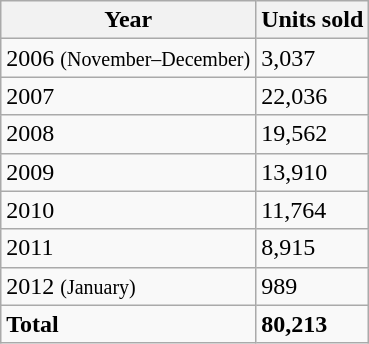<table class="wikitable">
<tr>
<th>Year</th>
<th>Units sold</th>
</tr>
<tr>
<td>2006 <small>(November–December)</small></td>
<td>3,037</td>
</tr>
<tr>
<td>2007</td>
<td>22,036</td>
</tr>
<tr>
<td>2008</td>
<td>19,562</td>
</tr>
<tr>
<td>2009</td>
<td>13,910</td>
</tr>
<tr>
<td>2010</td>
<td>11,764</td>
</tr>
<tr>
<td>2011</td>
<td>8,915</td>
</tr>
<tr>
<td>2012 <small>(January)</small></td>
<td>989</td>
</tr>
<tr>
<td><strong>Total</strong></td>
<td><strong>80,213</strong></td>
</tr>
</table>
